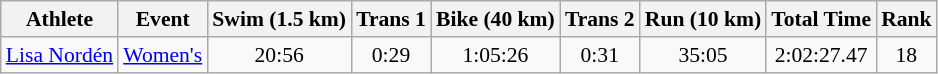<table class="wikitable" style="font-size:90%">
<tr>
<th>Athlete</th>
<th>Event</th>
<th>Swim (1.5 km)</th>
<th>Trans 1</th>
<th>Bike (40 km)</th>
<th>Trans 2</th>
<th>Run (10 km)</th>
<th>Total Time</th>
<th>Rank</th>
</tr>
<tr align=center>
<td align=left><a href='#'>Lisa Nordén</a></td>
<td align=left><a href='#'>Women's</a></td>
<td>20:56</td>
<td>0:29</td>
<td>1:05:26</td>
<td>0:31</td>
<td>35:05</td>
<td>2:02:27.47</td>
<td>18</td>
</tr>
</table>
